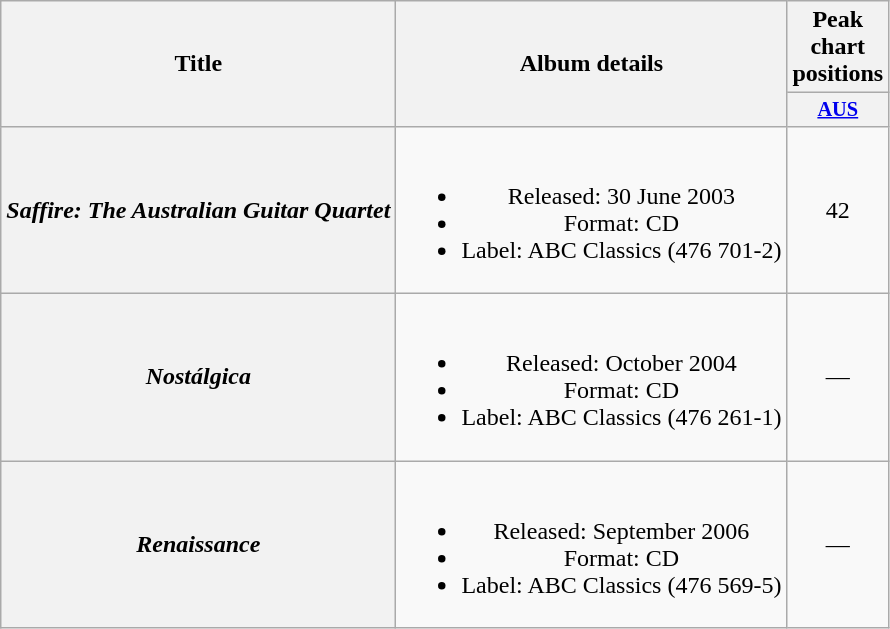<table class="wikitable plainrowheaders" style="text-align:center;" border="1">
<tr>
<th scope="col" rowspan="2">Title</th>
<th scope="col" rowspan="2">Album details</th>
<th scope="col" colspan="1">Peak chart<br>positions</th>
</tr>
<tr>
<th scope="col" style="width:3em; font-size:85%"><a href='#'>AUS</a><br></th>
</tr>
<tr>
<th scope="row"><em>Saffire: The Australian Guitar Quartet</em></th>
<td><br><ul><li>Released: 30 June 2003</li><li>Format: CD</li><li>Label: ABC Classics (476 701-2)</li></ul></td>
<td>42</td>
</tr>
<tr>
<th scope="row"><em>Nostálgica</em></th>
<td><br><ul><li>Released: October 2004</li><li>Format: CD</li><li>Label: ABC Classics (476 261-1)</li></ul></td>
<td>—</td>
</tr>
<tr>
<th scope="row"><em>Renaissance</em></th>
<td><br><ul><li>Released: September 2006</li><li>Format: CD</li><li>Label: ABC Classics (476 569-5)</li></ul></td>
<td>—</td>
</tr>
</table>
